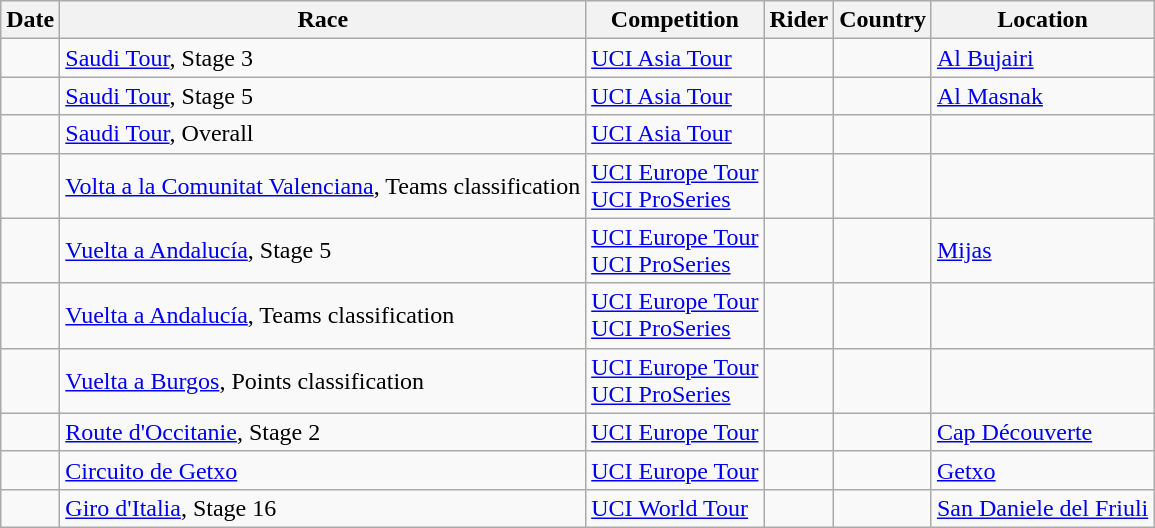<table class="wikitable sortable">
<tr>
<th>Date</th>
<th>Race</th>
<th>Competition</th>
<th>Rider</th>
<th>Country</th>
<th>Location</th>
</tr>
<tr>
<td></td>
<td><a href='#'>Saudi Tour</a>, Stage 3</td>
<td><a href='#'>UCI Asia Tour</a></td>
<td></td>
<td></td>
<td><a href='#'>Al Bujairi</a></td>
</tr>
<tr>
<td></td>
<td><a href='#'>Saudi Tour</a>, Stage 5</td>
<td><a href='#'>UCI Asia Tour</a></td>
<td></td>
<td></td>
<td><a href='#'>Al Masnak</a></td>
</tr>
<tr>
<td></td>
<td><a href='#'>Saudi Tour</a>, Overall</td>
<td><a href='#'>UCI Asia Tour</a></td>
<td></td>
<td></td>
<td></td>
</tr>
<tr>
<td></td>
<td><a href='#'>Volta a la Comunitat Valenciana</a>, Teams classification</td>
<td><a href='#'>UCI Europe Tour</a> <br> <a href='#'>UCI ProSeries</a></td>
<td align="center"></td>
<td></td>
<td></td>
</tr>
<tr>
<td></td>
<td><a href='#'>Vuelta a Andalucía</a>, Stage 5</td>
<td><a href='#'>UCI Europe Tour</a> <br> <a href='#'>UCI ProSeries</a></td>
<td></td>
<td></td>
<td><a href='#'>Mijas</a></td>
</tr>
<tr>
<td></td>
<td><a href='#'>Vuelta a Andalucía</a>, Teams classification</td>
<td><a href='#'>UCI Europe Tour</a> <br> <a href='#'>UCI ProSeries</a></td>
<td align="center"></td>
<td></td>
<td></td>
</tr>
<tr>
<td></td>
<td><a href='#'>Vuelta a Burgos</a>, Points classification</td>
<td><a href='#'>UCI Europe Tour</a> <br> <a href='#'>UCI ProSeries</a></td>
<td></td>
<td></td>
<td></td>
</tr>
<tr>
<td></td>
<td><a href='#'>Route d'Occitanie</a>, Stage 2</td>
<td><a href='#'>UCI Europe Tour</a></td>
<td></td>
<td></td>
<td><a href='#'>Cap Découverte</a></td>
</tr>
<tr>
<td></td>
<td><a href='#'>Circuito de Getxo</a></td>
<td><a href='#'>UCI Europe Tour</a></td>
<td></td>
<td></td>
<td><a href='#'>Getxo</a></td>
</tr>
<tr>
<td></td>
<td><a href='#'>Giro d'Italia</a>, Stage 16</td>
<td><a href='#'>UCI World Tour</a></td>
<td></td>
<td></td>
<td><a href='#'>San Daniele del Friuli</a></td>
</tr>
</table>
